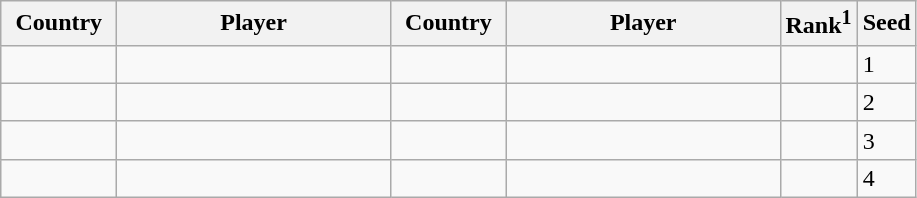<table class="sortable wikitable">
<tr>
<th width="70">Country</th>
<th width="175">Player</th>
<th width="70">Country</th>
<th width="175">Player</th>
<th>Rank<sup>1</sup></th>
<th>Seed</th>
</tr>
<tr>
<td></td>
<td></td>
<td></td>
<td></td>
<td></td>
<td>1</td>
</tr>
<tr>
<td></td>
<td></td>
<td></td>
<td></td>
<td></td>
<td>2</td>
</tr>
<tr>
<td></td>
<td></td>
<td></td>
<td></td>
<td></td>
<td>3</td>
</tr>
<tr>
<td></td>
<td></td>
<td></td>
<td></td>
<td></td>
<td>4</td>
</tr>
</table>
